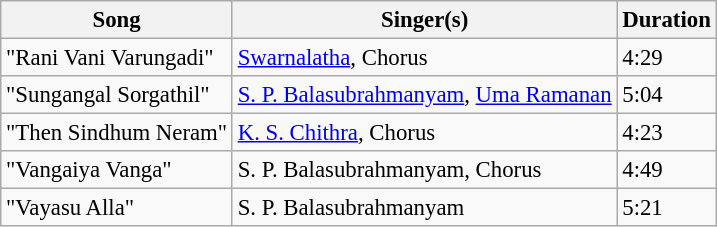<table class="wikitable" style="font-size:95%;">
<tr>
<th>Song</th>
<th>Singer(s)</th>
<th>Duration</th>
</tr>
<tr>
<td>"Rani Vani Varungadi"</td>
<td><a href='#'>Swarnalatha</a>, Chorus</td>
<td>4:29</td>
</tr>
<tr>
<td>"Sungangal Sorgathil"</td>
<td><a href='#'>S. P. Balasubrahmanyam</a>, <a href='#'>Uma Ramanan</a></td>
<td>5:04</td>
</tr>
<tr>
<td>"Then Sindhum Neram"</td>
<td><a href='#'>K. S. Chithra</a>, Chorus</td>
<td>4:23</td>
</tr>
<tr>
<td>"Vangaiya Vanga"</td>
<td>S. P. Balasubrahmanyam, Chorus</td>
<td>4:49</td>
</tr>
<tr>
<td>"Vayasu Alla"</td>
<td>S. P. Balasubrahmanyam</td>
<td>5:21</td>
</tr>
</table>
